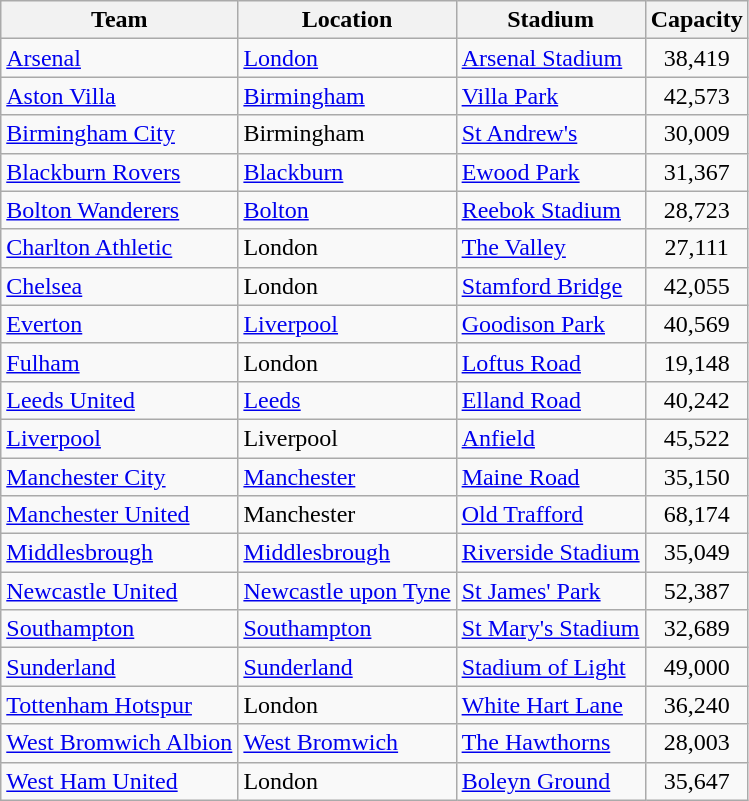<table class="wikitable sortable">
<tr>
<th>Team</th>
<th>Location</th>
<th>Stadium</th>
<th>Capacity</th>
</tr>
<tr>
<td><a href='#'>Arsenal</a></td>
<td><a href='#'>London</a> </td>
<td><a href='#'>Arsenal Stadium</a></td>
<td align="center">38,419</td>
</tr>
<tr>
<td><a href='#'>Aston Villa</a></td>
<td><a href='#'>Birmingham</a> </td>
<td><a href='#'>Villa Park</a></td>
<td align="center">42,573</td>
</tr>
<tr>
<td><a href='#'>Birmingham City</a></td>
<td>Birmingham </td>
<td><a href='#'>St Andrew's</a></td>
<td align="center">30,009</td>
</tr>
<tr>
<td><a href='#'>Blackburn Rovers</a></td>
<td><a href='#'>Blackburn</a></td>
<td><a href='#'>Ewood Park</a></td>
<td align="center">31,367</td>
</tr>
<tr>
<td><a href='#'>Bolton Wanderers</a></td>
<td><a href='#'>Bolton</a></td>
<td><a href='#'>Reebok Stadium</a></td>
<td align="center">28,723</td>
</tr>
<tr>
<td><a href='#'>Charlton Athletic</a></td>
<td>London </td>
<td><a href='#'>The Valley</a></td>
<td align="center">27,111</td>
</tr>
<tr>
<td><a href='#'>Chelsea</a></td>
<td>London </td>
<td><a href='#'>Stamford Bridge</a></td>
<td align="center">42,055</td>
</tr>
<tr>
<td><a href='#'>Everton</a></td>
<td><a href='#'>Liverpool</a> </td>
<td><a href='#'>Goodison Park</a></td>
<td align="center">40,569</td>
</tr>
<tr>
<td><a href='#'>Fulham</a></td>
<td>London </td>
<td><a href='#'>Loftus Road</a></td>
<td align="center">19,148</td>
</tr>
<tr>
<td><a href='#'>Leeds United</a></td>
<td><a href='#'>Leeds</a></td>
<td><a href='#'>Elland Road</a></td>
<td align="center">40,242</td>
</tr>
<tr>
<td><a href='#'>Liverpool</a></td>
<td>Liverpool </td>
<td><a href='#'>Anfield</a></td>
<td align="center">45,522</td>
</tr>
<tr>
<td><a href='#'>Manchester City</a></td>
<td><a href='#'>Manchester</a> </td>
<td><a href='#'>Maine Road</a></td>
<td align="center">35,150</td>
</tr>
<tr>
<td><a href='#'>Manchester United</a></td>
<td>Manchester </td>
<td><a href='#'>Old Trafford</a></td>
<td align="center">68,174</td>
</tr>
<tr>
<td><a href='#'>Middlesbrough</a></td>
<td><a href='#'>Middlesbrough</a></td>
<td><a href='#'>Riverside Stadium</a></td>
<td align="center">35,049</td>
</tr>
<tr>
<td><a href='#'>Newcastle United</a></td>
<td><a href='#'>Newcastle upon Tyne</a></td>
<td><a href='#'>St James' Park</a></td>
<td align="center">52,387</td>
</tr>
<tr>
<td><a href='#'>Southampton</a></td>
<td><a href='#'>Southampton</a></td>
<td><a href='#'>St Mary's Stadium</a></td>
<td align="center">32,689</td>
</tr>
<tr>
<td><a href='#'>Sunderland</a></td>
<td><a href='#'>Sunderland</a></td>
<td><a href='#'>Stadium of Light</a></td>
<td align="center">49,000</td>
</tr>
<tr>
<td><a href='#'>Tottenham Hotspur</a></td>
<td>London </td>
<td><a href='#'>White Hart Lane</a></td>
<td align="center">36,240</td>
</tr>
<tr>
<td><a href='#'>West Bromwich Albion</a></td>
<td><a href='#'>West Bromwich</a></td>
<td><a href='#'>The Hawthorns</a></td>
<td align="center">28,003</td>
</tr>
<tr>
<td><a href='#'>West Ham United</a></td>
<td>London </td>
<td><a href='#'>Boleyn Ground</a></td>
<td align="center">35,647</td>
</tr>
</table>
